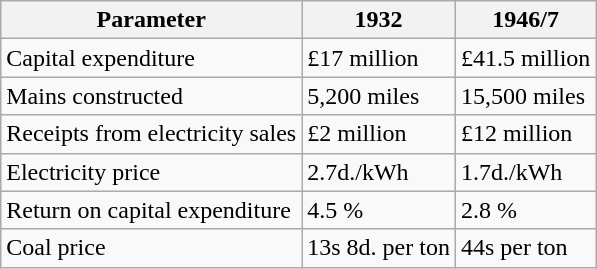<table class="wikitable">
<tr>
<th>Parameter</th>
<th>1932</th>
<th>1946/7</th>
</tr>
<tr>
<td>Capital  expenditure</td>
<td>£17 million</td>
<td>£41.5  million</td>
</tr>
<tr>
<td>Mains  constructed</td>
<td>5,200  miles</td>
<td>15,500  miles</td>
</tr>
<tr>
<td>Receipts  from electricity sales</td>
<td>£2  million</td>
<td>£12  million</td>
</tr>
<tr>
<td>Electricity  price</td>
<td>2.7d./kWh</td>
<td>1.7d./kWh</td>
</tr>
<tr>
<td>Return on  capital expenditure</td>
<td>4.5 %</td>
<td>2.8 %</td>
</tr>
<tr>
<td>Coal  price</td>
<td>13s 8d.  per ton</td>
<td>44s per  ton</td>
</tr>
</table>
